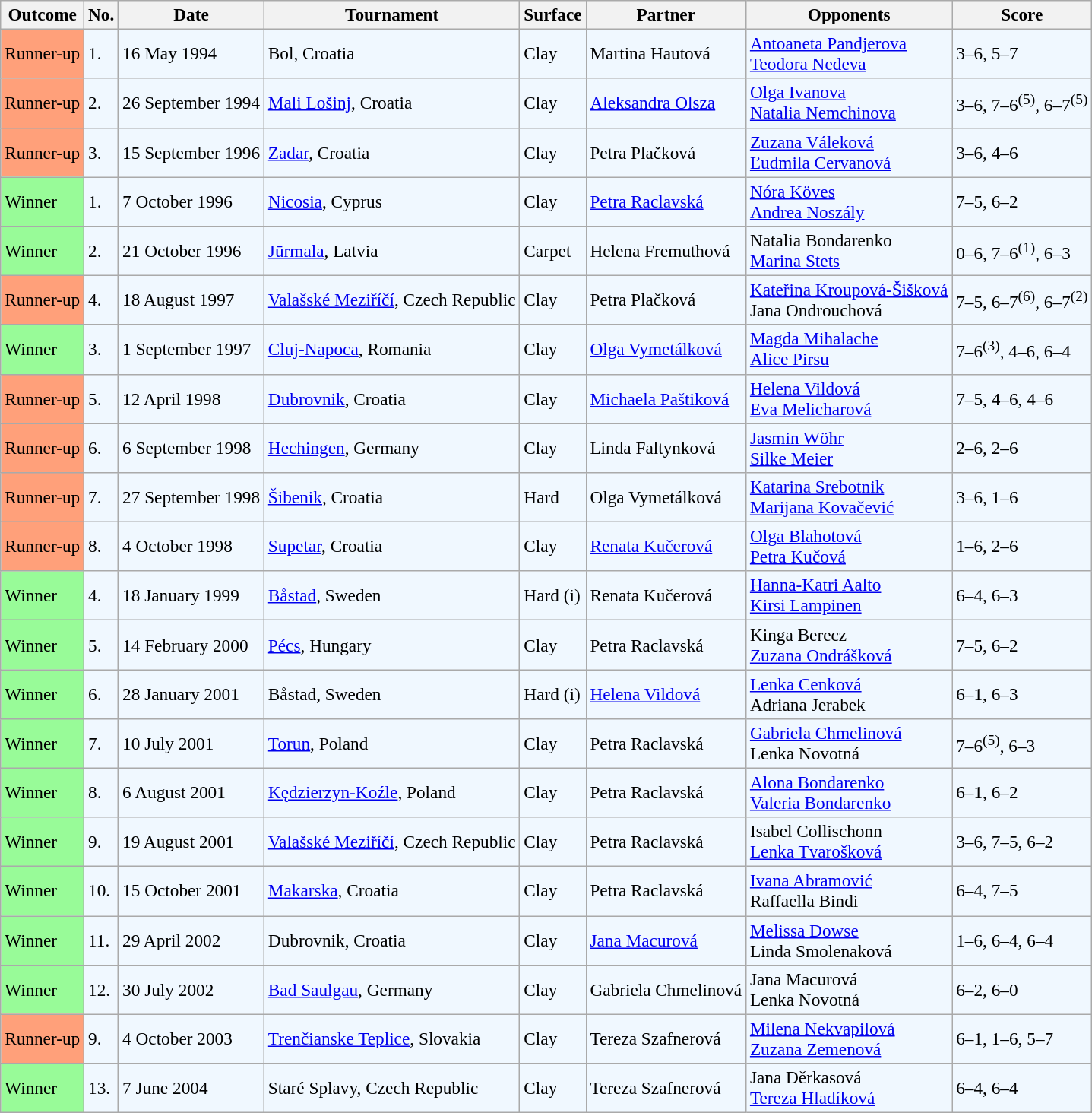<table class="sortable wikitable" style=font-size:97%>
<tr>
<th>Outcome</th>
<th>No.</th>
<th>Date</th>
<th>Tournament</th>
<th>Surface</th>
<th>Partner</th>
<th>Opponents</th>
<th>Score</th>
</tr>
<tr style="background:#f0f8ff;">
<td style="background:#ffa07a;">Runner-up</td>
<td>1.</td>
<td>16 May 1994</td>
<td>Bol, Croatia</td>
<td>Clay</td>
<td> Martina Hautová</td>
<td> <a href='#'>Antoaneta Pandjerova</a> <br>  <a href='#'>Teodora Nedeva</a></td>
<td>3–6, 5–7</td>
</tr>
<tr style="background:#f0f8ff;">
<td bgcolor="FFA07A">Runner-up</td>
<td>2.</td>
<td>26 September 1994</td>
<td><a href='#'>Mali Lošinj</a>, Croatia</td>
<td>Clay</td>
<td> <a href='#'>Aleksandra Olsza</a></td>
<td> <a href='#'>Olga Ivanova</a> <br>  <a href='#'>Natalia Nemchinova</a></td>
<td>3–6, 7–6<sup>(5)</sup>, 6–7<sup>(5)</sup></td>
</tr>
<tr style="background:#f0f8ff;">
<td style="background:#ffa07a;">Runner-up</td>
<td>3.</td>
<td>15 September 1996</td>
<td><a href='#'>Zadar</a>, Croatia</td>
<td>Clay</td>
<td> Petra Plačková</td>
<td> <a href='#'>Zuzana Váleková</a> <br>  <a href='#'>Ľudmila Cervanová</a></td>
<td>3–6, 4–6</td>
</tr>
<tr style="background:#f0f8ff;">
<td style="background:#98fb98;">Winner</td>
<td>1.</td>
<td>7 October 1996</td>
<td><a href='#'>Nicosia</a>, Cyprus</td>
<td>Clay</td>
<td> <a href='#'>Petra Raclavská</a></td>
<td> <a href='#'>Nóra Köves</a> <br>  <a href='#'>Andrea Noszály</a></td>
<td>7–5, 6–2</td>
</tr>
<tr style="background:#f0f8ff;">
<td style="background:#98fb98;">Winner</td>
<td>2.</td>
<td>21 October 1996</td>
<td><a href='#'>Jūrmala</a>, Latvia</td>
<td>Carpet</td>
<td> Helena Fremuthová</td>
<td> Natalia Bondarenko <br>  <a href='#'>Marina Stets</a></td>
<td>0–6, 7–6<sup>(1)</sup>, 6–3</td>
</tr>
<tr style="background:#f0f8ff;">
<td style="background:#ffa07a;">Runner-up</td>
<td>4.</td>
<td>18 August 1997</td>
<td><a href='#'>Valašské Meziříčí</a>, Czech Republic</td>
<td>Clay</td>
<td> Petra Plačková</td>
<td> <a href='#'>Kateřina Kroupová-Šišková</a> <br>  Jana Ondrouchová</td>
<td>7–5, 6–7<sup>(6)</sup>, 6–7<sup>(2)</sup></td>
</tr>
<tr style="background:#f0f8ff;">
<td style="background:#98fb98;">Winner</td>
<td>3.</td>
<td>1 September 1997</td>
<td><a href='#'>Cluj-Napoca</a>, Romania</td>
<td>Clay</td>
<td> <a href='#'>Olga Vymetálková</a></td>
<td> <a href='#'>Magda Mihalache</a> <br>  <a href='#'>Alice Pirsu</a></td>
<td>7–6<sup>(3)</sup>, 4–6, 6–4</td>
</tr>
<tr style="background:#f0f8ff;">
<td style="background:#ffa07a;">Runner-up</td>
<td>5.</td>
<td>12 April 1998</td>
<td><a href='#'>Dubrovnik</a>, Croatia</td>
<td>Clay</td>
<td> <a href='#'>Michaela Paštiková</a></td>
<td> <a href='#'>Helena Vildová</a> <br>  <a href='#'>Eva Melicharová</a></td>
<td>7–5, 4–6, 4–6</td>
</tr>
<tr style="background:#f0f8ff;">
<td style="background:#ffa07a;">Runner-up</td>
<td>6.</td>
<td>6 September 1998</td>
<td><a href='#'>Hechingen</a>, Germany</td>
<td>Clay</td>
<td> Linda Faltynková</td>
<td> <a href='#'>Jasmin Wöhr</a> <br>  <a href='#'>Silke Meier</a></td>
<td>2–6, 2–6</td>
</tr>
<tr style="background:#f0f8ff;">
<td style="background:#ffa07a;">Runner-up</td>
<td>7.</td>
<td>27 September 1998</td>
<td><a href='#'>Šibenik</a>, Croatia</td>
<td>Hard</td>
<td> Olga Vymetálková</td>
<td> <a href='#'>Katarina Srebotnik</a> <br>  <a href='#'>Marijana Kovačević</a></td>
<td>3–6, 1–6</td>
</tr>
<tr style="background:#f0f8ff;">
<td style="background:#ffa07a;">Runner-up</td>
<td>8.</td>
<td>4 October 1998</td>
<td><a href='#'>Supetar</a>, Croatia</td>
<td>Clay</td>
<td> <a href='#'>Renata Kučerová</a></td>
<td> <a href='#'>Olga Blahotová</a> <br>  <a href='#'>Petra Kučová</a></td>
<td>1–6, 2–6</td>
</tr>
<tr style="background:#f0f8ff;">
<td style="background:#98fb98;">Winner</td>
<td>4.</td>
<td>18 January 1999</td>
<td><a href='#'>Båstad</a>, Sweden</td>
<td>Hard (i)</td>
<td> Renata Kučerová</td>
<td> <a href='#'>Hanna-Katri Aalto</a> <br>  <a href='#'>Kirsi Lampinen</a></td>
<td>6–4, 6–3</td>
</tr>
<tr bgcolor=f0f8ff>
<td style="background:#98fb98;">Winner</td>
<td>5.</td>
<td>14 February 2000</td>
<td><a href='#'>Pécs</a>, Hungary</td>
<td>Clay</td>
<td> Petra Raclavská</td>
<td> Kinga Berecz <br>  <a href='#'>Zuzana Ondrášková</a></td>
<td>7–5, 6–2</td>
</tr>
<tr style="background:#f0f8ff;">
<td bgcolor="98FB98">Winner</td>
<td>6.</td>
<td>28 January 2001</td>
<td>Båstad, Sweden</td>
<td>Hard (i)</td>
<td> <a href='#'>Helena Vildová</a></td>
<td> <a href='#'>Lenka Cenková</a> <br>  Adriana Jerabek</td>
<td>6–1, 6–3</td>
</tr>
<tr style="background:#f0f8ff;">
<td bgcolor=98FB98>Winner</td>
<td>7.</td>
<td>10 July 2001</td>
<td><a href='#'>Torun</a>, Poland</td>
<td>Clay</td>
<td> Petra Raclavská</td>
<td> <a href='#'>Gabriela Chmelinová</a> <br>  Lenka Novotná</td>
<td>7–6<sup>(5)</sup>, 6–3</td>
</tr>
<tr style="background:#f0f8ff;">
<td bgcolor=98FB98>Winner</td>
<td>8.</td>
<td>6 August 2001</td>
<td><a href='#'>Kędzierzyn-Koźle</a>, Poland</td>
<td>Clay</td>
<td> Petra Raclavská</td>
<td> <a href='#'>Alona Bondarenko</a> <br>  <a href='#'>Valeria Bondarenko</a></td>
<td>6–1, 6–2</td>
</tr>
<tr style="background:#f0f8ff;">
<td bgcolor=98FB98>Winner</td>
<td>9.</td>
<td>19 August 2001</td>
<td><a href='#'>Valašské Meziříčí</a>, Czech Republic</td>
<td>Clay</td>
<td> Petra Raclavská</td>
<td> Isabel Collischonn <br>  <a href='#'>Lenka Tvarošková</a></td>
<td>3–6, 7–5, 6–2</td>
</tr>
<tr style="background:#f0f8ff;">
<td bgcolor=98FB98>Winner</td>
<td>10.</td>
<td>15 October 2001</td>
<td><a href='#'>Makarska</a>, Croatia</td>
<td>Clay</td>
<td> Petra Raclavská</td>
<td> <a href='#'>Ivana Abramović</a> <br>  Raffaella Bindi</td>
<td>6–4, 7–5</td>
</tr>
<tr style="background:#f0f8ff;">
<td bgcolor=98FB98>Winner</td>
<td>11.</td>
<td>29 April 2002</td>
<td>Dubrovnik, Croatia</td>
<td>Clay</td>
<td> <a href='#'>Jana Macurová</a></td>
<td> <a href='#'>Melissa Dowse</a> <br>  Linda Smolenaková</td>
<td>1–6, 6–4, 6–4</td>
</tr>
<tr style="background:#f0f8ff;">
<td bgcolor=98FB98>Winner</td>
<td>12.</td>
<td>30 July 2002</td>
<td><a href='#'>Bad Saulgau</a>, Germany</td>
<td>Clay</td>
<td> Gabriela Chmelinová</td>
<td> Jana Macurová <br>   Lenka Novotná</td>
<td>6–2, 6–0</td>
</tr>
<tr style="background:#f0f8ff;">
<td bgcolor="FFA07A">Runner-up</td>
<td>9.</td>
<td>4 October 2003</td>
<td><a href='#'>Trenčianske Teplice</a>, Slovakia</td>
<td>Clay</td>
<td> Tereza Szafnerová</td>
<td> <a href='#'>Milena Nekvapilová</a> <br>  <a href='#'>Zuzana Zemenová</a></td>
<td>6–1, 1–6, 5–7</td>
</tr>
<tr style="background:#f0f8ff;">
<td bgcolor=98FB98>Winner</td>
<td>13.</td>
<td>7 June 2004</td>
<td>Staré Splavy, Czech Republic</td>
<td>Clay</td>
<td> Tereza Szafnerová</td>
<td> Jana Děrkasová <br>  <a href='#'>Tereza Hladíková</a></td>
<td>6–4, 6–4</td>
</tr>
</table>
